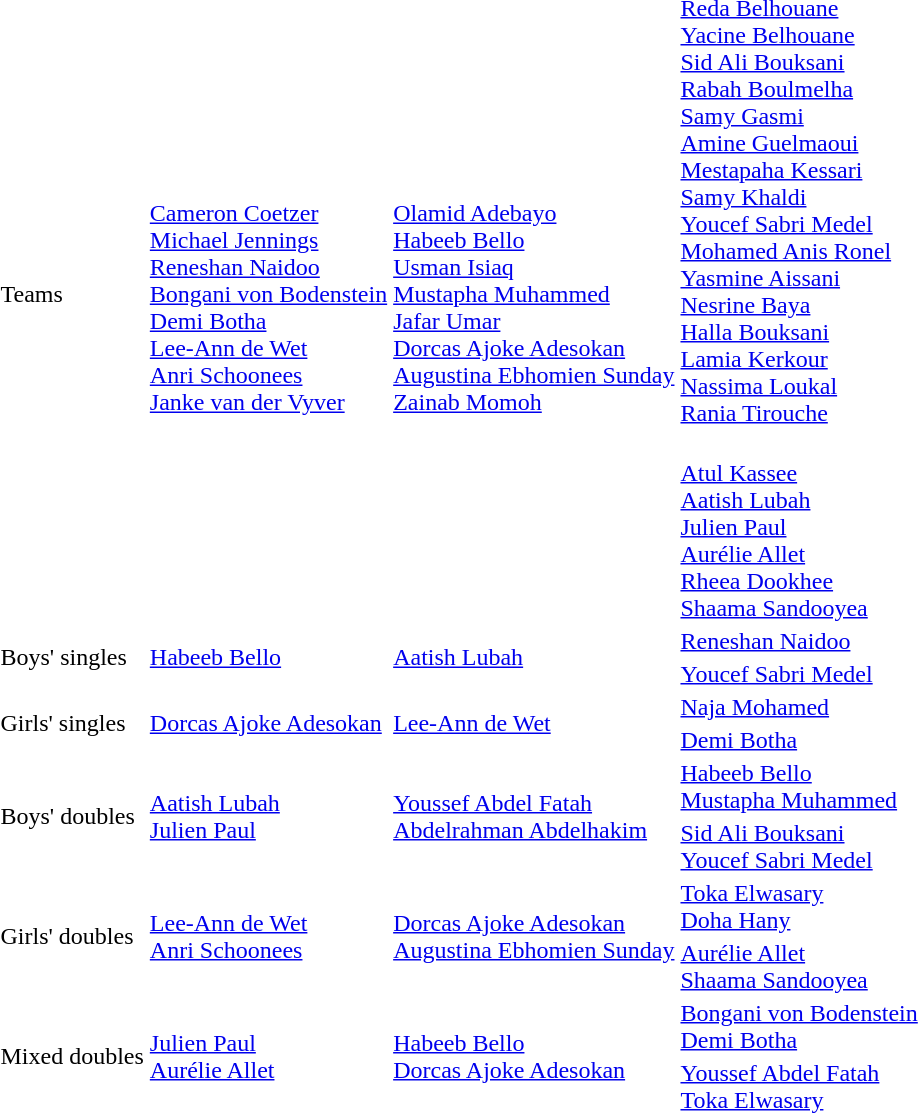<table>
<tr>
<td rowspan=2>Teams</td>
<td rowspan=2><br><a href='#'>Cameron Coetzer</a><br><a href='#'>Michael Jennings</a><br><a href='#'>Reneshan Naidoo</a><br><a href='#'>Bongani von Bodenstein</a><br><a href='#'>Demi Botha</a><br><a href='#'>Lee-Ann de Wet</a><br><a href='#'>Anri Schoonees</a><br><a href='#'>Janke van der Vyver</a></td>
<td rowspan=2><br><a href='#'>Olamid Adebayo</a><br><a href='#'>Habeeb Bello</a><br><a href='#'>Usman Isiaq</a><br><a href='#'>Mustapha Muhammed</a><br><a href='#'>Jafar Umar</a><br><a href='#'>Dorcas Ajoke Adesokan</a><br><a href='#'>Augustina Ebhomien Sunday</a><br><a href='#'>Zainab Momoh</a></td>
<td><br><a href='#'>Reda Belhouane</a><br><a href='#'>Yacine Belhouane</a><br><a href='#'>Sid Ali Bouksani</a><br><a href='#'>Rabah Boulmelha</a><br><a href='#'>Samy Gasmi</a><br><a href='#'>Amine Guelmaoui</a><br><a href='#'>Mestapaha Kessari</a><br><a href='#'>Samy Khaldi</a><br><a href='#'>Youcef Sabri Medel</a><br><a href='#'>Mohamed Anis Ronel</a><br><a href='#'>Yasmine Aissani</a><br><a href='#'>Nesrine Baya</a><br><a href='#'>Halla Bouksani</a><br><a href='#'>Lamia Kerkour</a><br><a href='#'>Nassima Loukal</a><br><a href='#'>Rania Tirouche</a></td>
</tr>
<tr>
<td><br><a href='#'>Atul Kassee</a><br><a href='#'>Aatish Lubah</a><br><a href='#'>Julien Paul</a><br><a href='#'>Aurélie Allet</a><br><a href='#'>Rheea Dookhee</a><br><a href='#'>Shaama Sandooyea</a></td>
</tr>
<tr>
<td rowspan=2>Boys' singles</td>
<td rowspan=2> <a href='#'>Habeeb Bello</a></td>
<td rowspan=2> <a href='#'>Aatish Lubah</a></td>
<td> <a href='#'>Reneshan Naidoo</a></td>
</tr>
<tr>
<td> <a href='#'>Youcef Sabri Medel</a></td>
</tr>
<tr>
<td rowspan=2>Girls' singles</td>
<td rowspan=2> <a href='#'>Dorcas Ajoke Adesokan</a></td>
<td rowspan=2> <a href='#'>Lee-Ann de Wet</a></td>
<td> <a href='#'>Naja Mohamed</a></td>
</tr>
<tr>
<td> <a href='#'>Demi Botha</a></td>
</tr>
<tr>
<td rowspan=2>Boys' doubles</td>
<td rowspan=2> <a href='#'>Aatish Lubah</a><br> <a href='#'>Julien Paul</a></td>
<td rowspan=2> <a href='#'>Youssef Abdel Fatah</a><br> <a href='#'>Abdelrahman Abdelhakim</a></td>
<td> <a href='#'>Habeeb Bello</a><br> <a href='#'>Mustapha Muhammed</a></td>
</tr>
<tr>
<td> <a href='#'>Sid Ali Bouksani</a><br> <a href='#'>Youcef Sabri Medel</a></td>
</tr>
<tr>
<td rowspan=2>Girls' doubles</td>
<td rowspan=2> <a href='#'>Lee-Ann de Wet</a><br> <a href='#'>Anri Schoonees</a></td>
<td rowspan=2> <a href='#'>Dorcas Ajoke Adesokan</a><br> <a href='#'>Augustina Ebhomien Sunday</a></td>
<td> <a href='#'>Toka Elwasary</a><br> <a href='#'>Doha Hany</a></td>
</tr>
<tr>
<td> <a href='#'>Aurélie Allet</a><br> <a href='#'>Shaama Sandooyea</a></td>
</tr>
<tr>
<td rowspan=2>Mixed doubles</td>
<td rowspan=2> <a href='#'>Julien Paul</a><br> <a href='#'>Aurélie Allet</a></td>
<td rowspan=2> <a href='#'>Habeeb Bello</a><br> <a href='#'>Dorcas Ajoke Adesokan</a></td>
<td> <a href='#'>Bongani von Bodenstein</a><br> <a href='#'>Demi Botha</a></td>
</tr>
<tr>
<td> <a href='#'>Youssef Abdel Fatah</a><br> <a href='#'>Toka Elwasary</a></td>
</tr>
</table>
